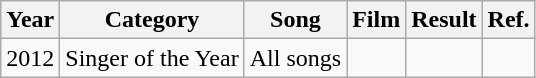<table class="wikitable">
<tr>
<th>Year</th>
<th>Category</th>
<th>Song</th>
<th>Film</th>
<th>Result</th>
<th>Ref.</th>
</tr>
<tr>
<td>2012</td>
<td>Singer of the Year</td>
<td>All songs</td>
<td></td>
<td></td>
<td></td>
</tr>
</table>
